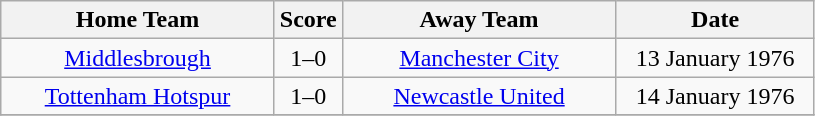<table class="wikitable" style="text-align:center;">
<tr>
<th width=175>Home Team</th>
<th width=20>Score</th>
<th width=175>Away Team</th>
<th width= 125>Date</th>
</tr>
<tr>
<td><a href='#'>Middlesbrough</a></td>
<td>1–0</td>
<td><a href='#'>Manchester City</a></td>
<td>13 January 1976</td>
</tr>
<tr>
<td><a href='#'>Tottenham Hotspur</a></td>
<td>1–0</td>
<td><a href='#'>Newcastle United</a></td>
<td>14 January 1976</td>
</tr>
<tr>
</tr>
</table>
